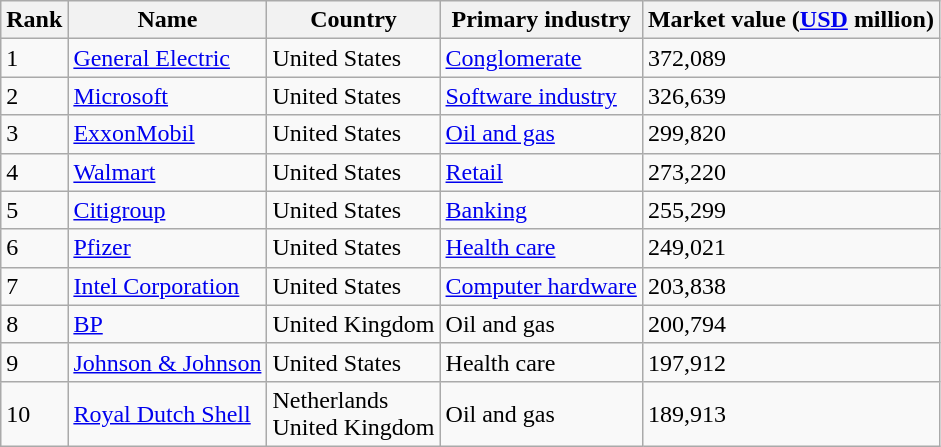<table class="wikitable sortable">
<tr>
<th>Rank</th>
<th>Name</th>
<th>Country</th>
<th>Primary industry</th>
<th>Market value (<a href='#'>USD</a> million)</th>
</tr>
<tr>
<td>1</td>
<td><a href='#'>General Electric</a></td>
<td>United States</td>
<td><a href='#'>Conglomerate</a></td>
<td>372,089</td>
</tr>
<tr>
<td>2</td>
<td><a href='#'>Microsoft</a></td>
<td>United States</td>
<td><a href='#'>Software industry</a></td>
<td>326,639</td>
</tr>
<tr>
<td>3</td>
<td><a href='#'>ExxonMobil</a></td>
<td>United States</td>
<td><a href='#'>Oil and gas</a></td>
<td>299,820</td>
</tr>
<tr>
<td>4</td>
<td><a href='#'>Walmart</a></td>
<td>United States</td>
<td><a href='#'>Retail</a></td>
<td>273,220</td>
</tr>
<tr>
<td>5</td>
<td><a href='#'>Citigroup</a></td>
<td>United States</td>
<td><a href='#'>Banking</a></td>
<td>255,299</td>
</tr>
<tr>
<td>6</td>
<td><a href='#'>Pfizer</a></td>
<td>United States</td>
<td><a href='#'>Health care</a></td>
<td>249,021</td>
</tr>
<tr>
<td>7</td>
<td><a href='#'>Intel Corporation</a></td>
<td>United States</td>
<td><a href='#'>Computer hardware</a></td>
<td>203,838</td>
</tr>
<tr>
<td>8</td>
<td><a href='#'>BP</a></td>
<td>United Kingdom</td>
<td>Oil and gas</td>
<td>200,794</td>
</tr>
<tr>
<td>9</td>
<td><a href='#'>Johnson & Johnson</a></td>
<td>United States</td>
<td>Health care</td>
<td>197,912</td>
</tr>
<tr>
<td>10</td>
<td><a href='#'>Royal Dutch Shell</a></td>
<td>Netherlands<br>United Kingdom</td>
<td>Oil and gas</td>
<td>189,913<br></td>
</tr>
</table>
